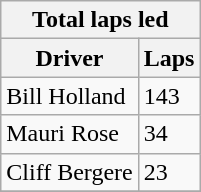<table class="wikitable">
<tr>
<th colspan=2>Total laps led</th>
</tr>
<tr>
<th>Driver</th>
<th>Laps</th>
</tr>
<tr>
<td>Bill Holland</td>
<td>143</td>
</tr>
<tr>
<td>Mauri Rose</td>
<td>34</td>
</tr>
<tr>
<td>Cliff Bergere</td>
<td>23</td>
</tr>
<tr>
</tr>
</table>
